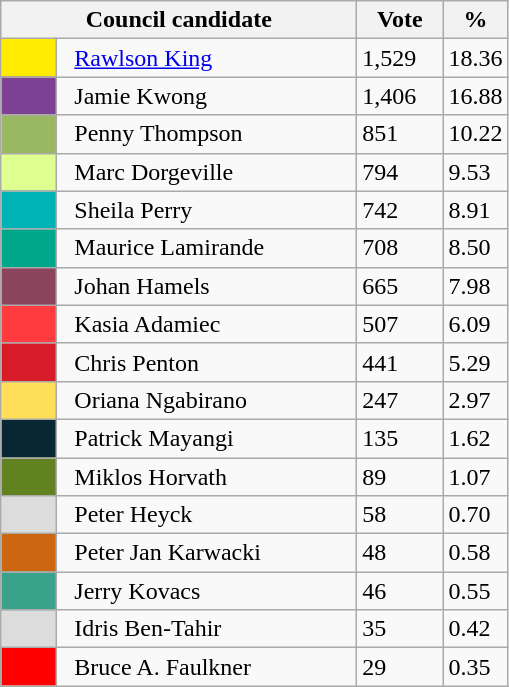<table class="wikitable">
<tr>
<th bgcolor="#DDDDFF" width="230px" colspan="2">Council candidate</th>
<th bgcolor="#DDDDFF" width="50px">Vote</th>
<th bgcolor="#DDDDFF" width="30px">%</th>
</tr>
<tr>
<td bgcolor=#FFEC00 width="30px"> </td>
<td>  <a href='#'>Rawlson King</a></td>
<td>1,529</td>
<td>18.36</td>
</tr>
<tr>
<td bgcolor=#7E4295 width="30px"> </td>
<td>  Jamie Kwong</td>
<td>1,406</td>
<td>16.88</td>
</tr>
<tr>
<td bgcolor=#9AB864 width="30px"> </td>
<td>  Penny Thompson</td>
<td>851</td>
<td>10.22</td>
</tr>
<tr>
<td bgcolor=#DFFF90 width="30px"> </td>
<td>  Marc Dorgeville</td>
<td>794</td>
<td>9.53</td>
</tr>
<tr>
<td bgcolor=#00B3B7 width="30px"> </td>
<td>  Sheila Perry</td>
<td>742</td>
<td>8.91</td>
</tr>
<tr>
<td bgcolor=#00A88B width="30px"> </td>
<td>  Maurice Lamirande</td>
<td>708</td>
<td>8.50</td>
</tr>
<tr>
<td bgcolor=#8C445C width="30px"> </td>
<td>  Johan Hamels</td>
<td>665</td>
<td>7.98</td>
</tr>
<tr>
<td bgcolor=#FF3B3F width="30px"> </td>
<td>  Kasia Adamiec</td>
<td>507</td>
<td>6.09</td>
</tr>
<tr>
<td bgcolor=#D71B29 width="30px"> </td>
<td>  Chris Penton</td>
<td>441</td>
<td>5.29</td>
</tr>
<tr>
<td bgcolor=#FFDE59 width="30px"> </td>
<td>  Oriana Ngabirano</td>
<td>247</td>
<td>2.97</td>
</tr>
<tr>
<td bgcolor=#082733 width="30px"> </td>
<td>  Patrick Mayangi</td>
<td>135</td>
<td>1.62</td>
</tr>
<tr>
<td bgcolor=#628221 width="30px"> </td>
<td>  Miklos Horvath</td>
<td>89</td>
<td>1.07</td>
</tr>
<tr>
<td bgcolor=#DCDCDC width="30px"> </td>
<td>  Peter Heyck</td>
<td>58</td>
<td>0.70</td>
</tr>
<tr>
<td bgcolor=#CC6611 width="30px"> </td>
<td>  Peter Jan Karwacki</td>
<td>48</td>
<td>0.58</td>
</tr>
<tr>
<td bgcolor=#3AA18A width="30px"> </td>
<td>  Jerry Kovacs</td>
<td>46</td>
<td>0.55</td>
</tr>
<tr>
<td bgcolor=#DCDCDC width="30px"> </td>
<td>  Idris Ben-Tahir</td>
<td>35</td>
<td>0.42</td>
</tr>
<tr>
<td bgcolor=#ff0000 width="30px"> </td>
<td>  Bruce A. Faulkner</td>
<td>29</td>
<td>0.35</td>
</tr>
</table>
